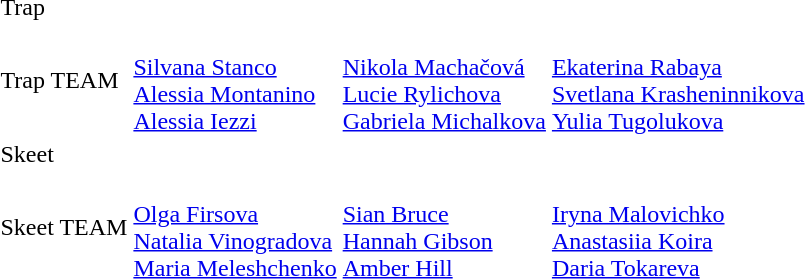<table>
<tr>
<td>Trap</td>
<td></td>
<td></td>
<td></td>
</tr>
<tr>
<td>Trap TEAM</td>
<td><br><a href='#'>Silvana Stanco</a><br><a href='#'>Alessia Montanino</a><br><a href='#'>Alessia Iezzi</a></td>
<td><br><a href='#'>Nikola Machačová</a><br><a href='#'>Lucie Rylichova</a><br><a href='#'>Gabriela Michalkova</a></td>
<td><br><a href='#'>Ekaterina Rabaya</a><br><a href='#'>Svetlana Krasheninnikova</a><br><a href='#'>Yulia Tugolukova</a></td>
</tr>
<tr>
<td>Skeet</td>
<td></td>
<td></td>
<td></td>
</tr>
<tr>
<td>Skeet TEAM</td>
<td><br><a href='#'>Olga Firsova</a><br><a href='#'>Natalia Vinogradova</a><br><a href='#'>Maria Meleshchenko</a></td>
<td><br><a href='#'>Sian Bruce</a><br><a href='#'>Hannah Gibson</a><br><a href='#'>Amber Hill</a></td>
<td><br><a href='#'>Iryna Malovichko</a><br><a href='#'>Anastasiia Koira</a><br><a href='#'>Daria Tokareva</a></td>
</tr>
</table>
